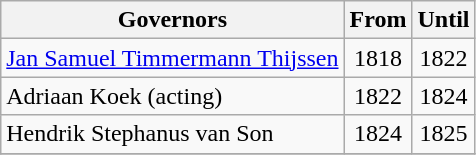<table class="wikitable" align="split">
<tr>
<th>Governors</th>
<th>From</th>
<th>Until</th>
</tr>
<tr>
<td align="left"><a href='#'>Jan Samuel Timmermann Thijssen</a></td>
<td align="center">1818</td>
<td align="center">1822</td>
</tr>
<tr>
<td align="left">Adriaan Koek (acting)</td>
<td align="center">1822</td>
<td align="center">1824</td>
</tr>
<tr>
<td align="left">Hendrik Stephanus van Son</td>
<td align="center">1824</td>
<td align="center">1825</td>
</tr>
<tr>
</tr>
</table>
